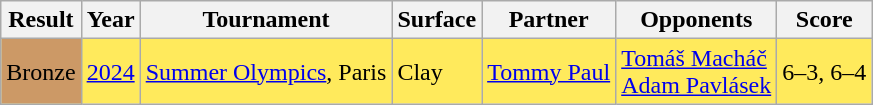<table class="sortable wikitable">
<tr>
<th>Result</th>
<th>Year</th>
<th>Tournament</th>
<th>Surface</th>
<th>Partner</th>
<th>Opponents</th>
<th class=unsortable>Score</th>
</tr>
<tr style=background:#ffea5c>
<td style=background:#c96>Bronze</td>
<td><a href='#'>2024</a></td>
<td><a href='#'>Summer Olympics</a>, Paris</td>
<td>Clay</td>
<td> <a href='#'>Tommy Paul</a></td>
<td> <a href='#'>Tomáš Macháč</a><br> <a href='#'>Adam Pavlásek</a></td>
<td>6–3, 6–4</td>
</tr>
</table>
